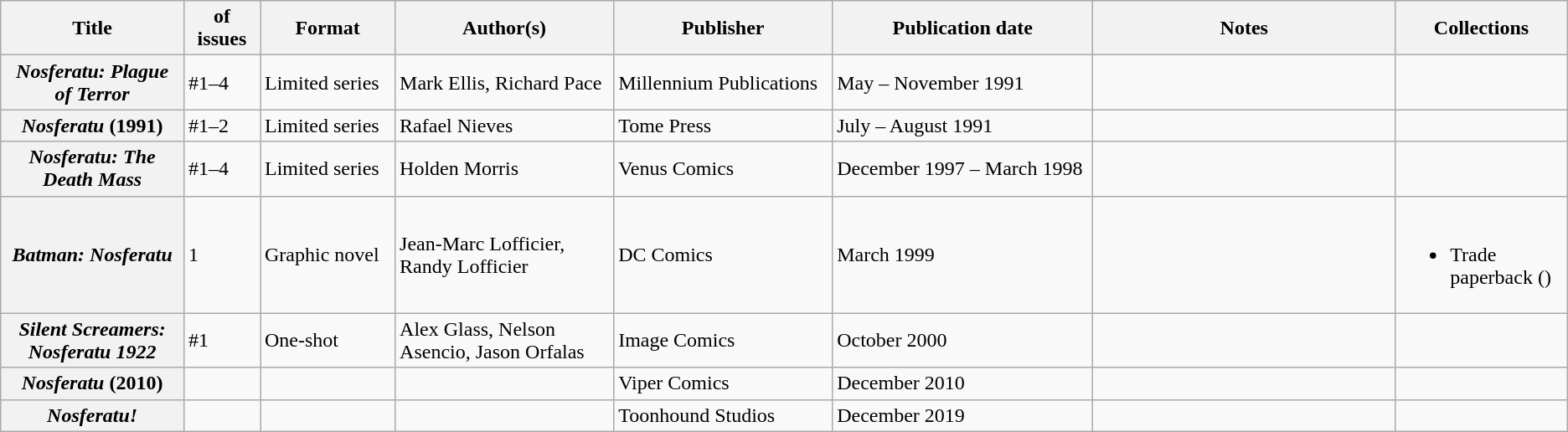<table class="wikitable">
<tr>
<th>Title</th>
<th style="width:40pt"> of issues</th>
<th style="width:75pt">Format</th>
<th style="width:125pt">Author(s)</th>
<th style="width:125pt">Publisher</th>
<th style="width:150pt">Publication date</th>
<th style="width:175pt">Notes</th>
<th>Collections</th>
</tr>
<tr>
<th><em>Nosferatu: Plague of Terror</em></th>
<td>#1–4</td>
<td>Limited series</td>
<td>Mark Ellis, Richard Pace</td>
<td>Millennium Publications</td>
<td>May – November 1991</td>
<td></td>
<td></td>
</tr>
<tr>
<th><em>Nosferatu</em> (1991)</th>
<td>#1–2</td>
<td>Limited series</td>
<td>Rafael Nieves</td>
<td>Tome Press</td>
<td>July – August 1991</td>
<td></td>
<td></td>
</tr>
<tr>
<th><em>Nosferatu: The Death Mass</em></th>
<td>#1–4</td>
<td>Limited series</td>
<td>Holden Morris</td>
<td>Venus Comics</td>
<td>December 1997 – March 1998</td>
<td></td>
<td></td>
</tr>
<tr>
<th><em>Batman: Nosferatu</em></th>
<td>1</td>
<td>Graphic novel</td>
<td>Jean-Marc Lofficier, Randy Lofficier</td>
<td>DC Comics</td>
<td>March 1999</td>
<td></td>
<td><br><ul><li>Trade paperback ()</li></ul></td>
</tr>
<tr>
<th><em>Silent Screamers: Nosferatu 1922</em></th>
<td>#1</td>
<td>One-shot</td>
<td>Alex Glass, Nelson Asencio, Jason Orfalas</td>
<td>Image Comics</td>
<td>October 2000</td>
<td></td>
<td></td>
</tr>
<tr>
<th><em>Nosferatu</em> (2010)</th>
<td></td>
<td></td>
<td></td>
<td>Viper Comics</td>
<td>December 2010</td>
<td></td>
<td></td>
</tr>
<tr>
<th><em>Nosferatu!</em></th>
<td></td>
<td></td>
<td></td>
<td>Toonhound Studios</td>
<td>December 2019</td>
<td></td>
<td></td>
</tr>
</table>
